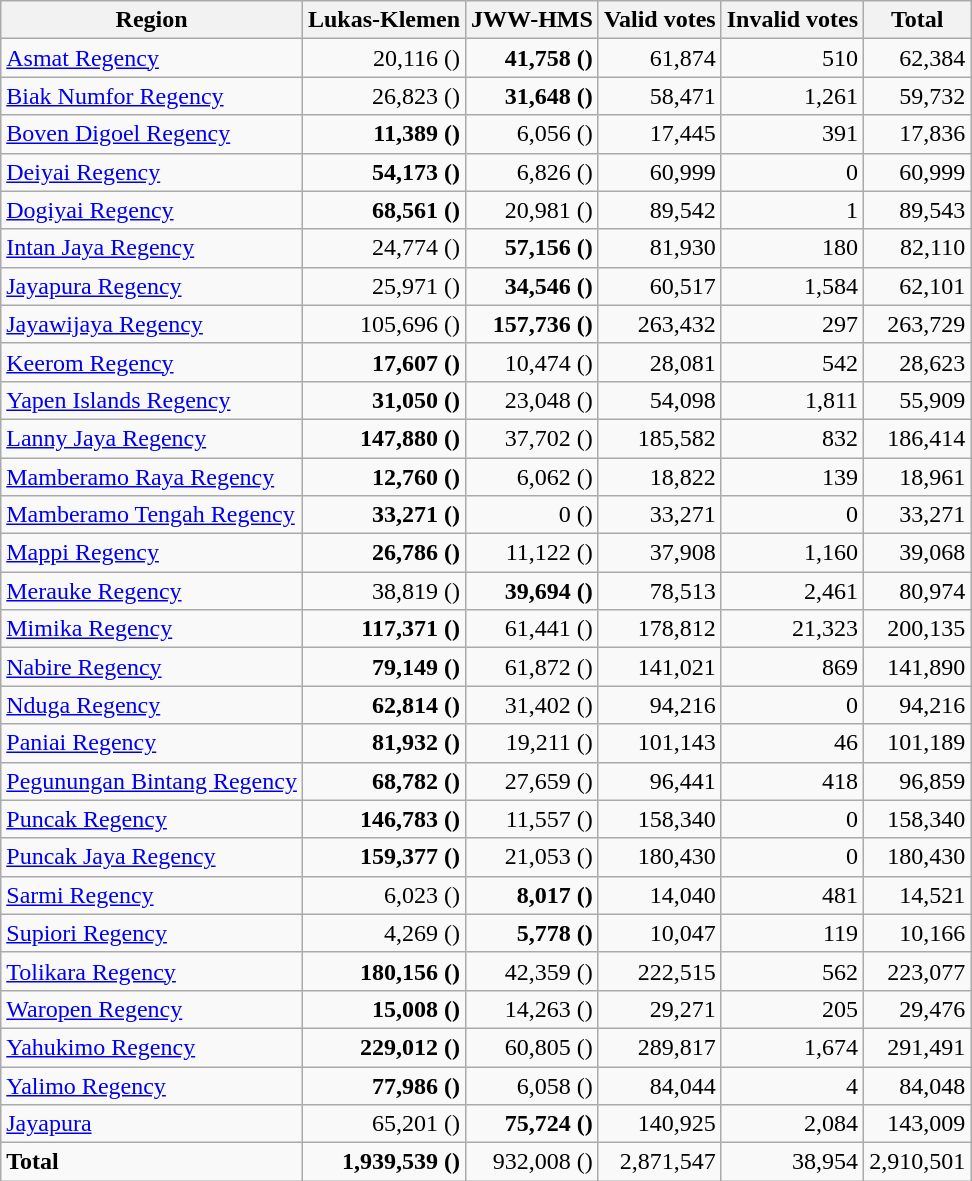<table class="wikitable sortable">
<tr>
<th>Region</th>
<th>Lukas-Klemen</th>
<th>JWW-HMS</th>
<th>Valid votes</th>
<th>Invalid votes</th>
<th>Total</th>
</tr>
<tr>
<td><a href='#'>Asmat Regency</a></td>
<td align="right">20,116 ()</td>
<td align="right"><strong>41,758 ()</strong></td>
<td align="right">61,874</td>
<td align="right">510</td>
<td align="right">62,384</td>
</tr>
<tr>
<td><a href='#'>Biak Numfor Regency</a></td>
<td align="right">26,823 ()</td>
<td align="right"><strong>31,648 ()</strong></td>
<td align="right">58,471</td>
<td align="right">1,261</td>
<td align="right">59,732</td>
</tr>
<tr>
<td><a href='#'>Boven Digoel Regency</a></td>
<td align="right"><strong>11,389 ()</strong></td>
<td align="right">6,056 ()</td>
<td align="right">17,445</td>
<td align="right">391</td>
<td align="right">17,836</td>
</tr>
<tr>
<td><a href='#'>Deiyai Regency</a></td>
<td align="right"><strong>54,173 ()</strong></td>
<td align="right">6,826 ()</td>
<td align="right">60,999</td>
<td align="right">0</td>
<td align="right">60,999</td>
</tr>
<tr>
<td><a href='#'>Dogiyai Regency</a></td>
<td align="right"><strong>68,561 ()</strong></td>
<td align="right">20,981 ()</td>
<td align="right">89,542</td>
<td align="right">1</td>
<td align="right">89,543</td>
</tr>
<tr>
<td><a href='#'>Intan Jaya Regency</a></td>
<td align="right">24,774 ()</td>
<td align="right"><strong>57,156 ()</strong></td>
<td align="right">81,930</td>
<td align="right">180</td>
<td align="right">82,110</td>
</tr>
<tr>
<td><a href='#'>Jayapura Regency</a></td>
<td align="right">25,971 ()</td>
<td align="right"><strong>34,546 ()</strong></td>
<td align="right">60,517</td>
<td align="right">1,584</td>
<td align="right">62,101</td>
</tr>
<tr>
<td><a href='#'>Jayawijaya Regency</a></td>
<td align="right">105,696 ()</td>
<td align="right"><strong>157,736 ()</strong></td>
<td align="right">263,432</td>
<td align="right">297</td>
<td align="right">263,729</td>
</tr>
<tr>
<td><a href='#'>Keerom Regency</a></td>
<td align="right"><strong>17,607 ()</strong></td>
<td align="right">10,474 ()</td>
<td align="right">28,081</td>
<td align="right">542</td>
<td align="right">28,623</td>
</tr>
<tr>
<td><a href='#'>Yapen Islands Regency</a></td>
<td align="right"><strong>31,050 ()</strong></td>
<td align="right">23,048 ()</td>
<td align="right">54,098</td>
<td align="right">1,811</td>
<td align="right">55,909</td>
</tr>
<tr>
<td><a href='#'>Lanny Jaya Regency</a></td>
<td align="right"><strong>147,880 ()</strong></td>
<td align="right">37,702 ()</td>
<td align="right">185,582</td>
<td align="right">832</td>
<td align="right">186,414</td>
</tr>
<tr>
<td><a href='#'>Mamberamo Raya Regency</a></td>
<td align="right"><strong>12,760 ()</strong></td>
<td align="right">6,062 ()</td>
<td align="right">18,822</td>
<td align="right">139</td>
<td align="right">18,961</td>
</tr>
<tr>
<td><a href='#'>Mamberamo Tengah Regency</a></td>
<td align="right"><strong>33,271 ()</strong></td>
<td align="right">0 ()</td>
<td align="right">33,271</td>
<td align="right">0</td>
<td align="right">33,271</td>
</tr>
<tr>
<td><a href='#'>Mappi Regency</a></td>
<td align="right"><strong>26,786 ()</strong></td>
<td align="right">11,122 ()</td>
<td align="right">37,908</td>
<td align="right">1,160</td>
<td align="right">39,068</td>
</tr>
<tr>
<td><a href='#'>Merauke Regency</a></td>
<td align="right">38,819 ()</td>
<td align="right"><strong>39,694 ()</strong></td>
<td align="right">78,513</td>
<td align="right">2,461</td>
<td align="right">80,974</td>
</tr>
<tr>
<td><a href='#'>Mimika Regency</a></td>
<td align="right"><strong>117,371 ()</strong></td>
<td align="right">61,441 ()</td>
<td align="right">178,812</td>
<td align="right">21,323</td>
<td align="right">200,135</td>
</tr>
<tr>
<td><a href='#'>Nabire Regency</a></td>
<td align="right"><strong>79,149 ()</strong></td>
<td align="right">61,872 ()</td>
<td align="right">141,021</td>
<td align="right">869</td>
<td align="right">141,890</td>
</tr>
<tr>
<td><a href='#'>Nduga Regency</a></td>
<td align="right"><strong>62,814 ()</strong></td>
<td align="right">31,402 ()</td>
<td align="right">94,216</td>
<td align="right">0</td>
<td align="right">94,216</td>
</tr>
<tr>
<td><a href='#'>Paniai Regency</a></td>
<td align="right"><strong>81,932 ()</strong></td>
<td align="right">19,211 ()</td>
<td align="right">101,143</td>
<td align="right">46</td>
<td align="right">101,189</td>
</tr>
<tr>
<td><a href='#'>Pegunungan Bintang Regency</a></td>
<td align="right"><strong>68,782 ()</strong></td>
<td align="right">27,659 ()</td>
<td align="right">96,441</td>
<td align="right">418</td>
<td align="right">96,859</td>
</tr>
<tr>
<td><a href='#'>Puncak Regency</a></td>
<td align="right"><strong>146,783 ()</strong></td>
<td align="right">11,557 ()</td>
<td align="right">158,340</td>
<td align="right">0</td>
<td align="right">158,340</td>
</tr>
<tr>
<td><a href='#'>Puncak Jaya Regency</a></td>
<td align="right"><strong>159,377 ()</strong></td>
<td align="right">21,053 ()</td>
<td align="right">180,430</td>
<td align="right">0</td>
<td align="right">180,430</td>
</tr>
<tr>
<td><a href='#'>Sarmi Regency</a></td>
<td align="right">6,023 ()</td>
<td align="right"><strong>8,017 ()</strong></td>
<td align="right">14,040</td>
<td align="right">481</td>
<td align="right">14,521</td>
</tr>
<tr>
<td><a href='#'>Supiori Regency</a></td>
<td align="right">4,269 ()</td>
<td align="right"><strong>5,778 ()</strong></td>
<td align="right">10,047</td>
<td align="right">119</td>
<td align="right">10,166</td>
</tr>
<tr>
<td><a href='#'>Tolikara Regency</a></td>
<td align="right"><strong>180,156 ()</strong></td>
<td align="right">42,359 ()</td>
<td align="right">222,515</td>
<td align="right">562</td>
<td align="right">223,077</td>
</tr>
<tr>
<td><a href='#'>Waropen Regency</a></td>
<td align="right"><strong>15,008 ()</strong></td>
<td align="right">14,263 ()</td>
<td align="right">29,271</td>
<td align="right">205</td>
<td align="right">29,476</td>
</tr>
<tr>
<td><a href='#'>Yahukimo Regency</a></td>
<td align="right"><strong>229,012 ()</strong></td>
<td align="right">60,805 ()</td>
<td align="right">289,817</td>
<td align="right">1,674</td>
<td align="right">291,491</td>
</tr>
<tr>
<td><a href='#'>Yalimo Regency</a></td>
<td align="right"><strong>77,986 ()</strong></td>
<td align="right">6,058 ()</td>
<td align="right">84,044</td>
<td align="right">4</td>
<td align="right">84,048</td>
</tr>
<tr>
<td><a href='#'>Jayapura</a></td>
<td align="right">65,201 ()</td>
<td align="right"><strong>75,724 ()</strong></td>
<td align="right">140,925</td>
<td align="right">2,084</td>
<td align="right">143,009</td>
</tr>
<tr>
<td><strong>Total</strong></td>
<td align="right"><strong>1,939,539 ()</strong></td>
<td align="right">932,008 ()</td>
<td align="right">2,871,547</td>
<td align="right">38,954</td>
<td align="right">2,910,501</td>
</tr>
</table>
